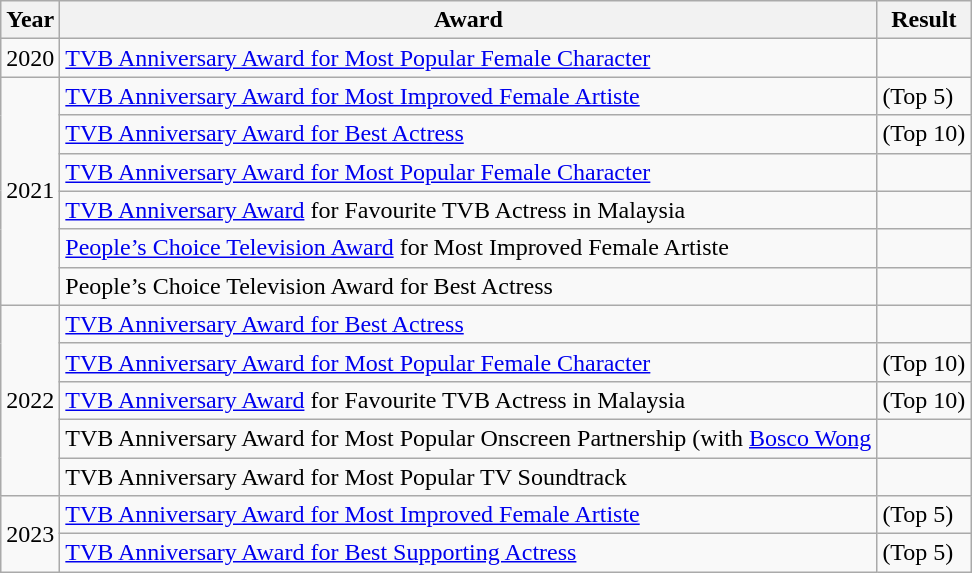<table class="wikitable sortable">
<tr>
<th>Year</th>
<th>Award</th>
<th>Result</th>
</tr>
<tr>
<td>2020</td>
<td><a href='#'>TVB Anniversary Award for Most Popular Female Character</a></td>
<td></td>
</tr>
<tr>
<td rowspan=6>2021</td>
<td><a href='#'>TVB Anniversary Award for Most Improved Female Artiste</a></td>
<td> (Top 5)</td>
</tr>
<tr>
<td><a href='#'>TVB Anniversary Award for Best Actress</a></td>
<td> (Top 10)</td>
</tr>
<tr>
<td><a href='#'>TVB Anniversary Award for Most Popular Female Character</a></td>
<td></td>
</tr>
<tr>
<td><a href='#'>TVB Anniversary Award</a> for Favourite TVB Actress in Malaysia</td>
<td></td>
</tr>
<tr>
<td><a href='#'>People’s Choice Television Award</a> for  Most Improved Female Artiste</td>
<td></td>
</tr>
<tr>
<td>People’s Choice Television Award for Best Actress</td>
<td></td>
</tr>
<tr>
<td rowspan=5>2022</td>
<td><a href='#'>TVB Anniversary Award for Best Actress</a></td>
<td></td>
</tr>
<tr>
<td><a href='#'>TVB Anniversary Award for Most Popular Female Character</a></td>
<td> (Top 10)</td>
</tr>
<tr>
<td><a href='#'>TVB Anniversary Award</a> for Favourite TVB Actress in Malaysia</td>
<td> (Top 10)</td>
</tr>
<tr>
<td>TVB Anniversary Award for Most Popular Onscreen Partnership (with <a href='#'>Bosco Wong</a></td>
<td></td>
</tr>
<tr>
<td>TVB Anniversary Award for Most Popular TV Soundtrack</td>
<td></td>
</tr>
<tr>
<td rowspan=2>2023</td>
<td><a href='#'>TVB Anniversary Award for Most Improved Female Artiste</a></td>
<td> (Top 5)</td>
</tr>
<tr>
<td><a href='#'>TVB Anniversary Award for Best Supporting Actress</a></td>
<td> (Top 5)</td>
</tr>
</table>
